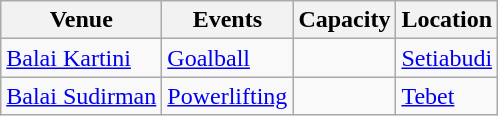<table class="wikitable">
<tr>
<th><strong>Venue</strong></th>
<th><strong>Events</strong></th>
<th><strong>Capacity</strong></th>
<th><strong>Location</strong></th>
</tr>
<tr>
<td><a href='#'>Balai Kartini</a></td>
<td><a href='#'>Goalball</a></td>
<td></td>
<td><a href='#'>Setiabudi</a></td>
</tr>
<tr>
<td><a href='#'>Balai Sudirman</a></td>
<td><a href='#'>Powerlifting</a></td>
<td></td>
<td><a href='#'>Tebet</a></td>
</tr>
</table>
